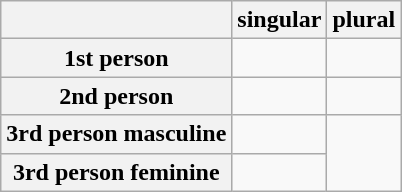<table class="wikitable">
<tr>
<th></th>
<th>singular</th>
<th>plural</th>
</tr>
<tr>
<th>1st person</th>
<td></td>
<td></td>
</tr>
<tr>
<th>2nd person</th>
<td></td>
<td></td>
</tr>
<tr>
<th>3rd person masculine</th>
<td></td>
<td rowspan="2"></td>
</tr>
<tr>
<th>3rd person feminine</th>
<td></td>
</tr>
</table>
